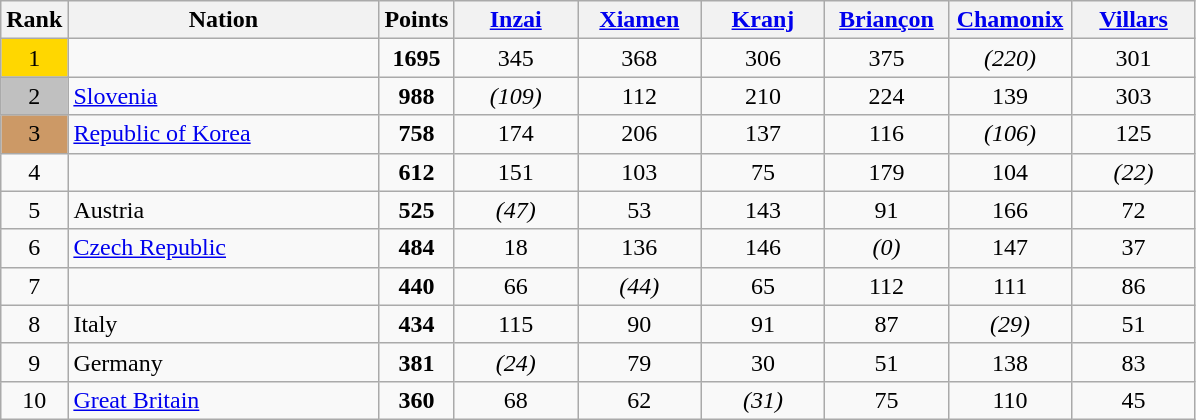<table class="wikitable sortable" style="text-align: center;">
<tr>
<th>Rank</th>
<th width = "200">Nation</th>
<th>Points</th>
<th width = "75" data-sort-type="number"><a href='#'>Inzai</a></th>
<th width = "75" data-sort-type="number"><a href='#'>Xiamen</a></th>
<th width = "75" data-sort-type="number"><a href='#'>Kranj</a></th>
<th width = "75" data-sort-type="number"><a href='#'>Briançon</a></th>
<th width = "75" data-sort-type="number"><a href='#'>Chamonix</a></th>
<th width = "75" data-sort-type="number"><a href='#'>Villars</a></th>
</tr>
<tr>
<td style="background: gold">1</td>
<td align="left"></td>
<td><strong>1695</strong></td>
<td>345</td>
<td>368</td>
<td>306</td>
<td>375</td>
<td><em>(220)</em></td>
<td>301</td>
</tr>
<tr>
<td style="background: silver">2</td>
<td align="left"> <a href='#'>Slovenia</a></td>
<td><strong>988</strong></td>
<td><em>(109)</em></td>
<td>112</td>
<td>210</td>
<td>224</td>
<td>139</td>
<td>303</td>
</tr>
<tr>
<td style="background: #cc9966">3</td>
<td align="left"> <a href='#'>Republic of Korea</a></td>
<td><strong>758</strong></td>
<td>174</td>
<td>206</td>
<td>137</td>
<td>116</td>
<td><em>(106)</em></td>
<td>125</td>
</tr>
<tr>
<td>4</td>
<td align="left"></td>
<td><strong>612</strong></td>
<td>151</td>
<td>103</td>
<td>75</td>
<td>179</td>
<td>104</td>
<td><em>(22)</em></td>
</tr>
<tr>
<td>5</td>
<td align="left"> Austria</td>
<td><strong>525</strong></td>
<td><em>(47)</em></td>
<td>53</td>
<td>143</td>
<td>91</td>
<td>166</td>
<td>72</td>
</tr>
<tr>
<td>6</td>
<td align="left"> <a href='#'>Czech Republic</a></td>
<td><strong>484</strong></td>
<td>18</td>
<td>136</td>
<td>146</td>
<td><em>(0)</em></td>
<td>147</td>
<td>37</td>
</tr>
<tr>
<td>7</td>
<td align="left"></td>
<td><strong>440</strong></td>
<td>66</td>
<td><em>(44)</em></td>
<td>65</td>
<td>112</td>
<td>111</td>
<td>86</td>
</tr>
<tr>
<td>8</td>
<td align="left"> Italy</td>
<td><strong>434</strong></td>
<td>115</td>
<td>90</td>
<td>91</td>
<td>87</td>
<td><em>(29)</em></td>
<td>51</td>
</tr>
<tr>
<td>9</td>
<td align="left"> Germany</td>
<td><strong>381</strong></td>
<td><em>(24)</em></td>
<td>79</td>
<td>30</td>
<td>51</td>
<td>138</td>
<td>83</td>
</tr>
<tr>
<td>10</td>
<td align="left"> <a href='#'>Great Britain</a></td>
<td><strong>360</strong></td>
<td>68</td>
<td>62</td>
<td><em>(31)</em></td>
<td>75</td>
<td>110</td>
<td>45</td>
</tr>
</table>
